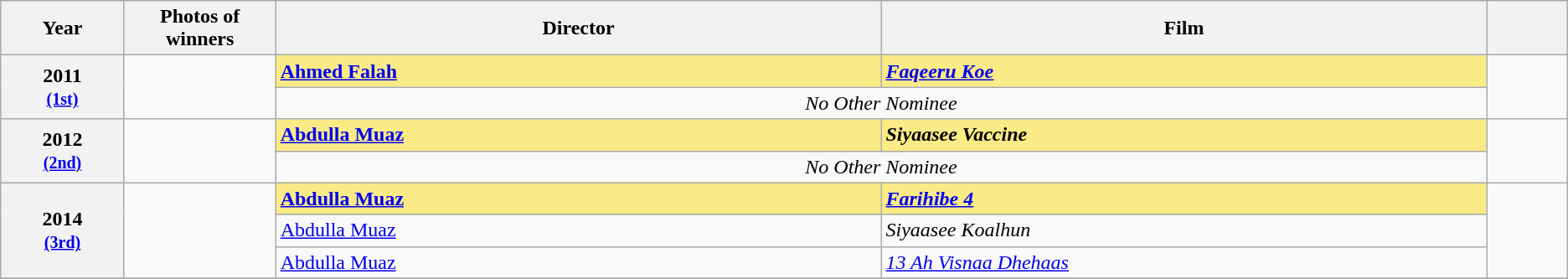<table class="wikitable sortable" style="text-align:left;">
<tr>
<th scope="col" style="width:3%; text-align:center;">Year</th>
<th scope="col" style="width:3%;text-align:center;">Photos of winners</th>
<th scope="col" style="width:15%;text-align:center;">Director</th>
<th scope="col" style="width:15%;text-align:center;">Film</th>
<th scope="col" style="width:2%" class="unsortable"></th>
</tr>
<tr>
<th scope="row" rowspan=2 style="text-align:center">2011 <br><small><a href='#'>(1st)</a> </small></th>
<td rowspan=2 style="text-align:center"></td>
<td style="background:#FAEB86;"><strong><a href='#'>Ahmed Falah</a></strong></td>
<td style="background:#FAEB86;"><strong><em><a href='#'>Faqeeru Koe</a></em></strong></td>
<td rowspan=2 style="text-align: center;"></td>
</tr>
<tr>
<td colspan=2 style="text-align:center"><em>No Other Nominee</em></td>
</tr>
<tr>
<th scope="row" rowspan=2 style="text-align:center">2012 <br><small><a href='#'>(2nd)</a> </small></th>
<td rowspan=2 style="text-align:center"></td>
<td style="background:#FAEB86;"><strong><a href='#'>Abdulla Muaz</a></strong></td>
<td style="background:#FAEB86;"><strong><em>Siyaasee Vaccine</em></strong></td>
<td rowspan=2 style="text-align: center;"></td>
</tr>
<tr>
<td colspan=2 style="text-align:center"><em>No Other Nominee</em></td>
</tr>
<tr>
<th scope="row" rowspan=3 style="text-align:center">2014 <br><small><a href='#'>(3rd)</a> </small></th>
<td rowspan=3 style="text-align:center"></td>
<td style="background:#FAEB86;"><strong><a href='#'>Abdulla Muaz</a></strong></td>
<td style="background:#FAEB86;"><strong><em><a href='#'>Farihibe 4</a></em></strong></td>
<td rowspan=3 style="text-align: center;"></td>
</tr>
<tr>
<td><a href='#'>Abdulla Muaz</a></td>
<td><em>Siyaasee Koalhun</em></td>
</tr>
<tr>
<td><a href='#'>Abdulla Muaz</a></td>
<td><em><a href='#'>13 Ah Visnaa Dhehaas</a></em></td>
</tr>
<tr>
</tr>
</table>
